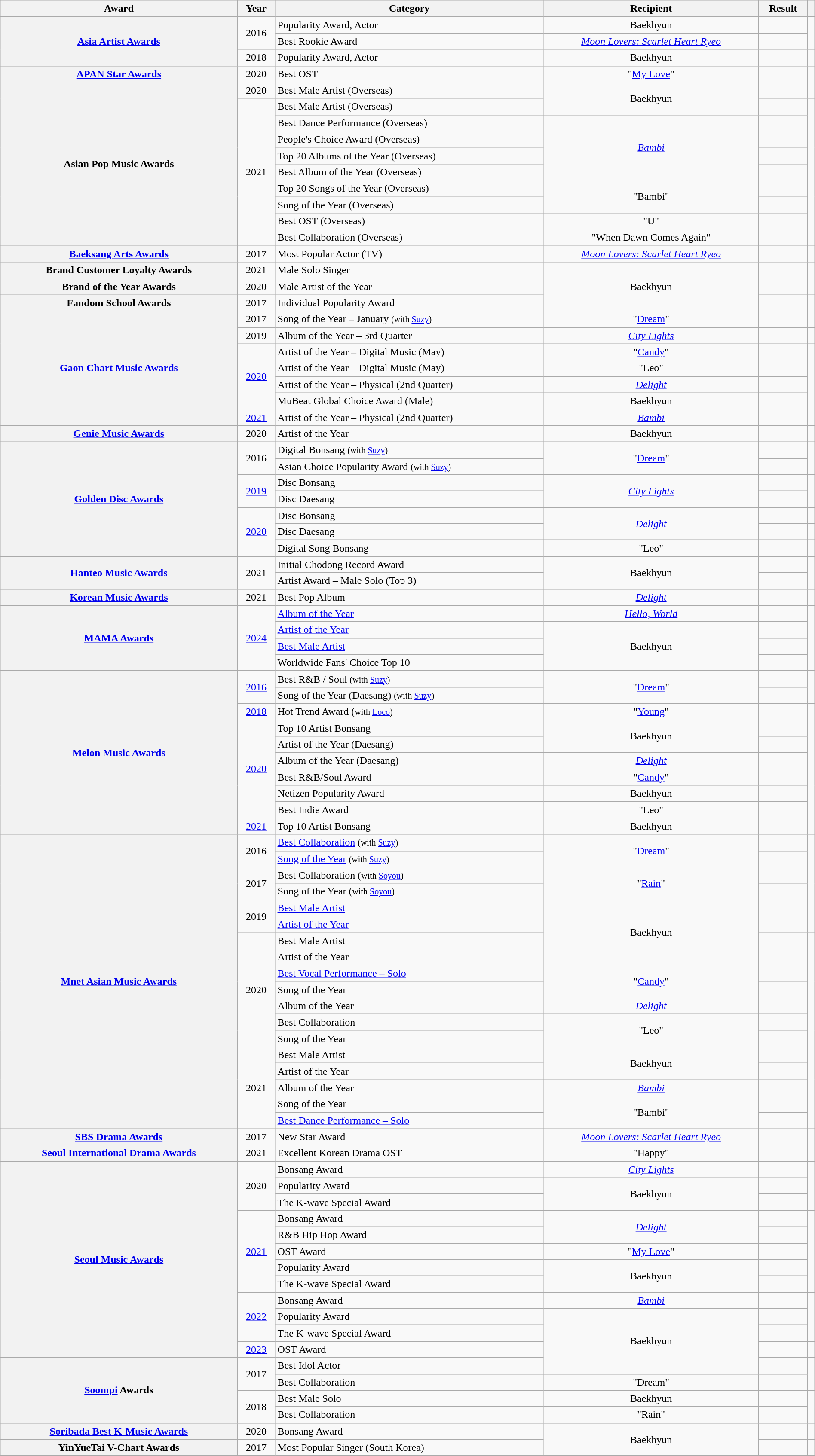<table class="wikitable sortable plainrowheaders" style="text-align:center; width:100%;">
<tr>
<th>Award</th>
<th>Year</th>
<th>Category</th>
<th>Recipient</th>
<th>Result</th>
<th scope="col" class="unsortable"></th>
</tr>
<tr>
<th scope=row rowspan="3"><a href='#'>Asia Artist Awards</a></th>
<td rowspan="2">2016</td>
<td style="text-align:left">Popularity Award, Actor</td>
<td>Baekhyun</td>
<td></td>
<td rowspan="2"></td>
</tr>
<tr>
<td style="text-align:left">Best Rookie Award</td>
<td><em><a href='#'>Moon Lovers: Scarlet Heart Ryeo</a></em></td>
<td></td>
</tr>
<tr>
<td>2018</td>
<td style="text-align:left">Popularity Award, Actor</td>
<td>Baekhyun</td>
<td></td>
<td></td>
</tr>
<tr>
<th scope=row><a href='#'>APAN Star Awards</a></th>
<td>2020</td>
<td style="text-align:left">Best OST</td>
<td>"<a href='#'>My Love</a>"</td>
<td></td>
<td></td>
</tr>
<tr>
<th scope=row rowspan="10">Asian Pop Music Awards</th>
<td>2020</td>
<td style="text-align:left">Best Male Artist (Overseas)</td>
<td rowspan="2">Baekhyun</td>
<td></td>
<td></td>
</tr>
<tr>
<td rowspan="9">2021</td>
<td style="text-align:left">Best Male Artist (Overseas)</td>
<td></td>
<td rowspan="9"></td>
</tr>
<tr>
<td style="text-align:left">Best Dance Performance (Overseas)</td>
<td rowspan="4"><em><a href='#'>Bambi</a></em></td>
<td></td>
</tr>
<tr>
<td style="text-align:left">People's Choice Award (Overseas)</td>
<td></td>
</tr>
<tr>
<td style="text-align:left">Top 20 Albums of the Year (Overseas)</td>
<td></td>
</tr>
<tr>
<td style="text-align:left">Best Album of the Year (Overseas)</td>
<td></td>
</tr>
<tr>
<td style="text-align:left">Top 20 Songs of the Year (Overseas)</td>
<td rowspan="2">"Bambi"</td>
<td></td>
</tr>
<tr>
<td style="text-align:left">Song of the Year (Overseas)</td>
<td></td>
</tr>
<tr>
<td style="text-align:left">Best OST (Overseas)</td>
<td>"U"</td>
<td></td>
</tr>
<tr>
<td style="text-align:left">Best Collaboration  (Overseas)</td>
<td>"When Dawn Comes Again"</td>
<td></td>
</tr>
<tr>
<th scope=row><a href='#'>Baeksang Arts Awards</a></th>
<td>2017</td>
<td style="text-align:left">Most Popular Actor (TV)</td>
<td><em><a href='#'>Moon Lovers: Scarlet Heart Ryeo</a></em></td>
<td></td>
<td></td>
</tr>
<tr>
<th scope=row>Brand Customer Loyalty Awards </th>
<td>2021</td>
<td style="text-align:left">Male Solo Singer</td>
<td rowspan="3">Baekhyun</td>
<td></td>
<td align=center></td>
</tr>
<tr>
<th scope=row>Brand of the Year Awards</th>
<td>2020</td>
<td style="text-align:left">Male Artist of the Year</td>
<td></td>
<td></td>
</tr>
<tr>
<th scope=row>Fandom School Awards </th>
<td>2017</td>
<td style="text-align:left">Individual Popularity Award</td>
<td></td>
<td></td>
</tr>
<tr>
<th scope=row rowspan=7><a href='#'>Gaon Chart Music Awards</a> </th>
<td>2017</td>
<td style="text-align:left">Song of the Year – January <small>(with <a href='#'>Suzy</a>)</small></td>
<td>"<a href='#'>Dream</a>"</td>
<td></td>
<td></td>
</tr>
<tr>
<td>2019</td>
<td style="text-align:left">Album of the Year – 3rd Quarter</td>
<td><em><a href='#'>City Lights</a></em></td>
<td></td>
<td></td>
</tr>
<tr>
<td rowspan="4"><a href='#'>2020</a></td>
<td style="text-align:left">Artist of the Year – Digital Music (May)</td>
<td>"<a href='#'>Candy</a>"</td>
<td></td>
<td rowspan="4"></td>
</tr>
<tr>
<td style="text-align:left">Artist of the Year – Digital Music (May) </td>
<td>"Leo"</td>
<td></td>
</tr>
<tr>
<td style="text-align:left">Artist of the Year –  Physical (2nd Quarter)</td>
<td><em><a href='#'>Delight</a></em></td>
<td></td>
</tr>
<tr>
<td style="text-align:left">MuBeat Global Choice Award (Male)</td>
<td>Baekhyun</td>
<td></td>
</tr>
<tr>
<td><a href='#'>2021</a></td>
<td style="text-align:left">Artist of the Year – Physical (2nd Quarter)</td>
<td><em><a href='#'>Bambi</a></em></td>
<td></td>
<td></td>
</tr>
<tr>
<th scope=row><a href='#'>Genie Music Awards</a></th>
<td>2020</td>
<td style="text-align:left">Artist of the Year</td>
<td>Baekhyun</td>
<td></td>
<td></td>
</tr>
<tr>
<th scope=row rowspan=7><a href='#'>Golden Disc Awards</a></th>
<td rowspan="2">2016</td>
<td style="text-align:left">Digital Bonsang <small>(with <a href='#'>Suzy</a>)</small></td>
<td rowspan="2">"<a href='#'>Dream</a>"</td>
<td></td>
<td rowspan="2"></td>
</tr>
<tr>
<td style="text-align:left">Asian Choice Popularity Award <small>(with <a href='#'>Suzy</a>)</small></td>
<td></td>
</tr>
<tr>
<td rowspan="2"><a href='#'>2019</a></td>
<td style="text-align:left">Disc Bonsang</td>
<td rowspan="2"><em><a href='#'>City Lights</a></em></td>
<td></td>
<td rowspan="2"></td>
</tr>
<tr>
<td style="text-align:left">Disc Daesang</td>
<td></td>
</tr>
<tr>
<td rowspan="3"><a href='#'>2020</a></td>
<td style="text-align:left">Disc Bonsang</td>
<td rowspan="2"><em><a href='#'>Delight</a></em></td>
<td></td>
<td></td>
</tr>
<tr>
<td style="text-align:left">Disc Daesang</td>
<td></td>
<td></td>
</tr>
<tr>
<td style="text-align:left">Digital Song Bonsang </td>
<td>"Leo"</td>
<td></td>
<td></td>
</tr>
<tr>
<th scope=row rowspan=2><a href='#'>Hanteo Music Awards</a> </th>
<td rowspan="2">2021</td>
<td style="text-align:left">Initial Chodong Record Award</td>
<td rowspan="2">Baekhyun</td>
<td></td>
<td rowspan="2"></td>
</tr>
<tr>
<td style="text-align:left">Artist Award – Male Solo (Top 3)</td>
<td></td>
</tr>
<tr>
<th scope=row><a href='#'>Korean Music Awards</a> </th>
<td>2021</td>
<td style="text-align:left">Best Pop Album</td>
<td><em><a href='#'>Delight</a></em></td>
<td></td>
<td></td>
</tr>
<tr>
<th rowspan="4" scope="row"><a href='#'>MAMA Awards </a></th>
<td rowspan="4"><a href='#'>2024</a></td>
<td style="text-align:left"><a href='#'>Album of the Year</a></td>
<td><em><a href='#'>Hello, World</a></em></td>
<td></td>
<td rowspan="4"></td>
</tr>
<tr>
<td style="text-align:left"><a href='#'>Artist of the Year</a></td>
<td rowspan="3">Baekhyun</td>
<td></td>
</tr>
<tr>
<td style="text-align:left"><a href='#'>Best Male Artist</a></td>
<td></td>
</tr>
<tr>
<td style="text-align:left">Worldwide Fans' Choice Top 10</td>
<td></td>
</tr>
<tr>
<th rowspan="10" scope="row"><a href='#'>Melon Music Awards</a></th>
<td rowspan="2"><a href='#'>2016</a></td>
<td style="text-align:left">Best R&B / Soul <small>(with <a href='#'>Suzy</a>)</small></td>
<td rowspan="2">"<a href='#'>Dream</a>"</td>
<td></td>
<td rowspan="2"></td>
</tr>
<tr>
<td style="text-align:left">Song of the Year (Daesang) <small>(with <a href='#'>Suzy</a>)</small></td>
<td></td>
</tr>
<tr>
<td><a href='#'>2018</a></td>
<td style="text-align:left">Hot Trend Award (<small>with <a href='#'>Loco</a>)</small></td>
<td>"<a href='#'>Young</a>"</td>
<td></td>
<td></td>
</tr>
<tr>
<td rowspan="6"><a href='#'>2020</a></td>
<td style="text-align:left">Top 10 Artist Bonsang</td>
<td rowspan="2">Baekhyun</td>
<td></td>
<td rowspan="6"></td>
</tr>
<tr>
<td style="text-align:left">Artist of the Year (Daesang)</td>
<td></td>
</tr>
<tr>
<td style="text-align:left">Album of the Year (Daesang)</td>
<td><em><a href='#'>Delight</a></em></td>
<td></td>
</tr>
<tr>
<td style="text-align:left">Best R&B/Soul Award</td>
<td>"<a href='#'>Candy</a>"</td>
<td></td>
</tr>
<tr>
<td style="text-align:left">Netizen Popularity Award</td>
<td>Baekhyun</td>
<td></td>
</tr>
<tr>
<td style="text-align:left">Best Indie Award </td>
<td>"Leo"</td>
<td></td>
</tr>
<tr>
<td><a href='#'>2021</a></td>
<td style="text-align:left">Top 10 Artist Bonsang</td>
<td>Baekhyun</td>
<td></td>
<td></td>
</tr>
<tr>
<th scope=row rowspan=18><a href='#'>Mnet Asian Music Awards</a></th>
<td rowspan="2">2016</td>
<td style="text-align:left"><a href='#'>Best Collaboration</a> <small>(with <a href='#'>Suzy</a>)</small></td>
<td rowspan="2">"<a href='#'>Dream</a>"</td>
<td></td>
<td rowspan="2"></td>
</tr>
<tr>
<td style="text-align:left"><a href='#'>Song of the Year</a> <small>(with <a href='#'>Suzy</a>)</small></td>
<td></td>
</tr>
<tr>
<td rowspan="2">2017</td>
<td style="text-align:left">Best Collaboration (<small>with <a href='#'>Soyou</a>)</small></td>
<td rowspan="2">"<a href='#'>Rain</a>"</td>
<td></td>
<td rowspan="2"></td>
</tr>
<tr>
<td style="text-align:left">Song of the Year (<small>with <a href='#'>Soyou</a>)</small></td>
<td></td>
</tr>
<tr>
<td rowspan="2">2019</td>
<td style="text-align:left"><a href='#'>Best Male Artist</a></td>
<td rowspan="4">Baekhyun</td>
<td></td>
<td rowspan="2"></td>
</tr>
<tr>
<td style="text-align:left"><a href='#'>Artist of the Year</a></td>
<td></td>
</tr>
<tr>
<td rowspan="7">2020</td>
<td style="text-align:left">Best Male Artist</td>
<td></td>
<td rowspan="7"></td>
</tr>
<tr>
<td style="text-align:left">Artist of the Year</td>
<td></td>
</tr>
<tr>
<td style="text-align:left"><a href='#'>Best Vocal Performance – Solo</a></td>
<td rowspan="2">"<a href='#'>Candy</a>"</td>
<td></td>
</tr>
<tr>
<td style="text-align:left">Song of the Year</td>
<td></td>
</tr>
<tr>
<td style="text-align:left">Album of the Year</td>
<td><em><a href='#'>Delight</a></em></td>
<td></td>
</tr>
<tr>
<td style="text-align:left">Best Collaboration </td>
<td rowspan="2">"Leo"</td>
<td></td>
</tr>
<tr>
<td style="text-align:left">Song of the Year </td>
<td></td>
</tr>
<tr>
<td rowspan="5">2021</td>
<td style="text-align:left">Best Male Artist</td>
<td rowspan="2">Baekhyun</td>
<td></td>
<td rowspan="5"></td>
</tr>
<tr>
<td style="text-align:left">Artist of the Year</td>
<td></td>
</tr>
<tr>
<td style="text-align:left">Album of the Year</td>
<td><em><a href='#'>Bambi</a></em></td>
<td></td>
</tr>
<tr>
<td style="text-align:left">Song of the Year</td>
<td rowspan="2">"Bambi"</td>
<td></td>
</tr>
<tr>
<td style="text-align:left"><a href='#'>Best Dance Performance – Solo</a></td>
<td></td>
</tr>
<tr>
<th scope=row><a href='#'>SBS Drama Awards</a></th>
<td>2017</td>
<td style="text-align:left">New Star Award</td>
<td><em><a href='#'>Moon Lovers: Scarlet Heart Ryeo</a></em></td>
<td></td>
<td></td>
</tr>
<tr>
<th scope=row><a href='#'>Seoul International Drama Awards</a></th>
<td>2021</td>
<td style="text-align:left">Excellent Korean Drama OST</td>
<td>"Happy"</td>
<td></td>
<td></td>
</tr>
<tr>
<th rowspan="12" scope="row"><a href='#'>Seoul Music Awards</a> </th>
<td rowspan="3">2020</td>
<td style="text-align:left">Bonsang Award</td>
<td><em><a href='#'>City Lights</a></em></td>
<td></td>
<td rowspan="3"></td>
</tr>
<tr>
<td style="text-align:left">Popularity Award</td>
<td rowspan="2">Baekhyun</td>
<td></td>
</tr>
<tr>
<td style="text-align:left">The K-wave Special Award</td>
<td></td>
</tr>
<tr>
<td rowspan="5"><a href='#'>2021</a></td>
<td style="text-align:left">Bonsang Award</td>
<td rowspan="2"><em><a href='#'>Delight</a></em></td>
<td></td>
<td rowspan="5"></td>
</tr>
<tr>
<td style="text-align:left">R&B Hip Hop Award</td>
<td></td>
</tr>
<tr>
<td style="text-align:left">OST Award</td>
<td>"<a href='#'>My Love</a>"</td>
<td></td>
</tr>
<tr>
<td style="text-align:left">Popularity Award</td>
<td rowspan="2">Baekhyun</td>
<td></td>
</tr>
<tr>
<td style="text-align:left">The K-wave Special Award</td>
<td></td>
</tr>
<tr>
<td rowspan="3"><a href='#'>2022</a></td>
<td style="text-align:left">Bonsang Award</td>
<td><em><a href='#'>Bambi</a></em></td>
<td></td>
<td rowspan="3"></td>
</tr>
<tr>
<td style="text-align:left">Popularity Award</td>
<td rowspan="4">Baekhyun</td>
<td></td>
</tr>
<tr>
<td style="text-align:left">The K-wave Special Award</td>
<td></td>
</tr>
<tr>
<td><a href='#'>2023</a></td>
<td style="text-align:left">OST Award</td>
<td></td>
<td></td>
</tr>
<tr>
<th scope=row rowspan="4"><a href='#'>Soompi</a> Awards</th>
<td rowspan="2">2017</td>
<td style="text-align:left">Best Idol Actor</td>
<td></td>
<td rowspan="2"></td>
</tr>
<tr>
<td style="text-align:left">Best Collaboration</td>
<td>"Dream"</td>
<td></td>
</tr>
<tr>
<td rowspan="2">2018</td>
<td style="text-align:left">Best Male Solo</td>
<td>Baekhyun</td>
<td></td>
<td rowspan="2"></td>
</tr>
<tr>
<td style="text-align:left">Best Collaboration</td>
<td>"Rain"</td>
<td></td>
</tr>
<tr>
<th scope=row><a href='#'>Soribada Best K-Music Awards</a></th>
<td>2020</td>
<td style="text-align:left">Bonsang Award</td>
<td rowspan="2">Baekhyun</td>
<td></td>
<td></td>
</tr>
<tr>
<th scope=row>YinYueTai V-Chart Awards </th>
<td>2017</td>
<td style="text-align:left">Most Popular Singer (South Korea)</td>
<td></td>
<td></td>
</tr>
</table>
